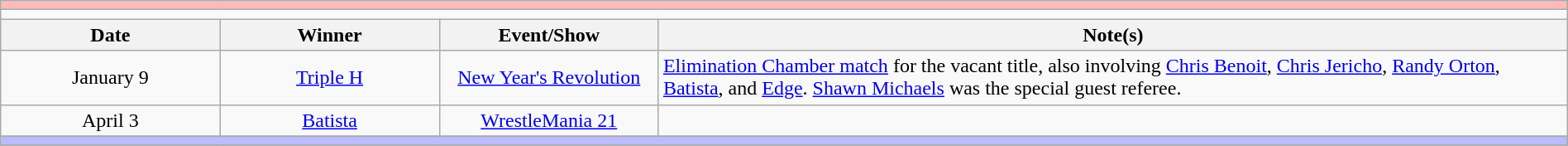<table class="wikitable" style="text-align:center; width:100%;">
<tr style="background:#FBB;">
<td colspan="5"></td>
</tr>
<tr>
<td colspan="5"><strong></strong></td>
</tr>
<tr>
<th width=14%>Date</th>
<th width=14%>Winner</th>
<th width=14%>Event/Show</th>
<th width=58%>Note(s)</th>
</tr>
<tr>
<td>January 9</td>
<td><a href='#'>Triple H</a></td>
<td><a href='#'>New Year's Revolution</a></td>
<td align=left><a href='#'>Elimination Chamber match</a> for the vacant title, also involving <a href='#'>Chris Benoit</a>, <a href='#'>Chris Jericho</a>, <a href='#'>Randy Orton</a>, <a href='#'>Batista</a>, and <a href='#'>Edge</a>. <a href='#'>Shawn Michaels</a> was the special guest referee.</td>
</tr>
<tr>
<td>April 3</td>
<td><a href='#'>Batista</a></td>
<td><a href='#'>WrestleMania 21</a></td>
<td align=left></td>
</tr>
<tr>
</tr>
<tr style="background:#BBF;">
<td colspan="5"></td>
</tr>
<tr>
</tr>
</table>
